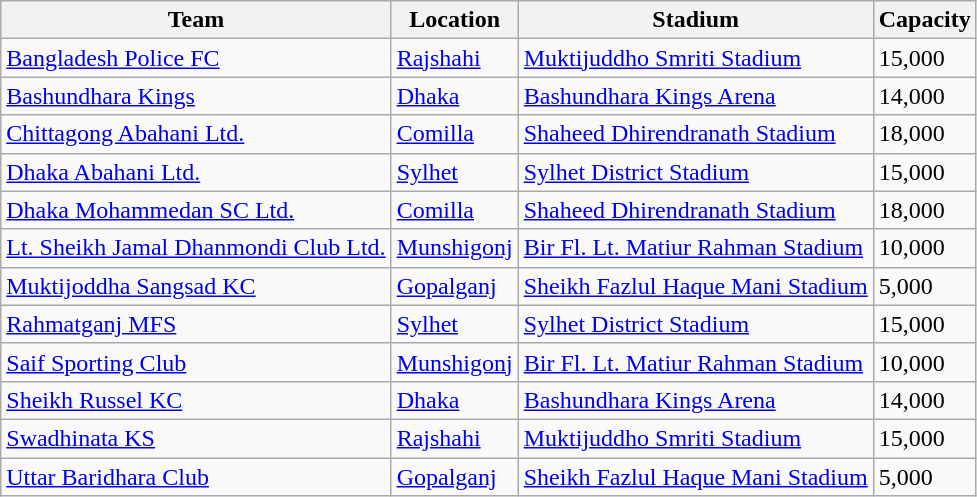<table class="wikitable sortable">
<tr>
<th>Team</th>
<th>Location</th>
<th>Stadium</th>
<th>Capacity</th>
</tr>
<tr>
<td><a href='#'>Bangladesh Police FC</a></td>
<td><a href='#'>Rajshahi</a></td>
<td><a href='#'>Muktijuddho Smriti Stadium</a></td>
<td>15,000</td>
</tr>
<tr>
<td><a href='#'>Bashundhara Kings</a></td>
<td><a href='#'>Dhaka</a></td>
<td><a href='#'>Bashundhara Kings Arena</a></td>
<td>14,000</td>
</tr>
<tr>
<td><a href='#'>Chittagong Abahani Ltd.</a></td>
<td><a href='#'>Comilla</a></td>
<td><a href='#'>Shaheed Dhirendranath Stadium</a></td>
<td>18,000</td>
</tr>
<tr>
<td><a href='#'>Dhaka Abahani Ltd.</a></td>
<td><a href='#'>Sylhet</a></td>
<td><a href='#'>Sylhet District Stadium</a></td>
<td>15,000</td>
</tr>
<tr>
<td><a href='#'>Dhaka Mohammedan SC Ltd.</a></td>
<td><a href='#'>Comilla</a></td>
<td><a href='#'>Shaheed Dhirendranath Stadium</a></td>
<td>18,000</td>
</tr>
<tr>
<td><a href='#'>Lt. Sheikh Jamal Dhanmondi Club Ltd.</a></td>
<td><a href='#'>Munshigonj</a></td>
<td><a href='#'>Bir Fl. Lt. Matiur Rahman Stadium</a></td>
<td>10,000</td>
</tr>
<tr>
<td><a href='#'>Muktijoddha Sangsad KC</a></td>
<td><a href='#'>Gopalganj</a></td>
<td><a href='#'>Sheikh Fazlul Haque Mani Stadium</a></td>
<td>5,000</td>
</tr>
<tr>
<td><a href='#'>Rahmatganj MFS</a></td>
<td><a href='#'>Sylhet</a></td>
<td><a href='#'>Sylhet District Stadium</a></td>
<td>15,000</td>
</tr>
<tr>
<td><a href='#'>Saif Sporting Club</a></td>
<td><a href='#'>Munshigonj</a></td>
<td><a href='#'>Bir Fl. Lt. Matiur Rahman Stadium</a></td>
<td>10,000</td>
</tr>
<tr>
<td><a href='#'>Sheikh Russel KC</a></td>
<td><a href='#'>Dhaka</a></td>
<td><a href='#'>Bashundhara Kings Arena</a></td>
<td>14,000</td>
</tr>
<tr>
<td><a href='#'>Swadhinata KS</a></td>
<td><a href='#'>Rajshahi</a></td>
<td><a href='#'>Muktijuddho Smriti Stadium</a></td>
<td>15,000</td>
</tr>
<tr>
<td><a href='#'>Uttar Baridhara Club</a></td>
<td><a href='#'>Gopalganj</a></td>
<td><a href='#'>Sheikh Fazlul Haque Mani Stadium</a></td>
<td>5,000</td>
</tr>
</table>
